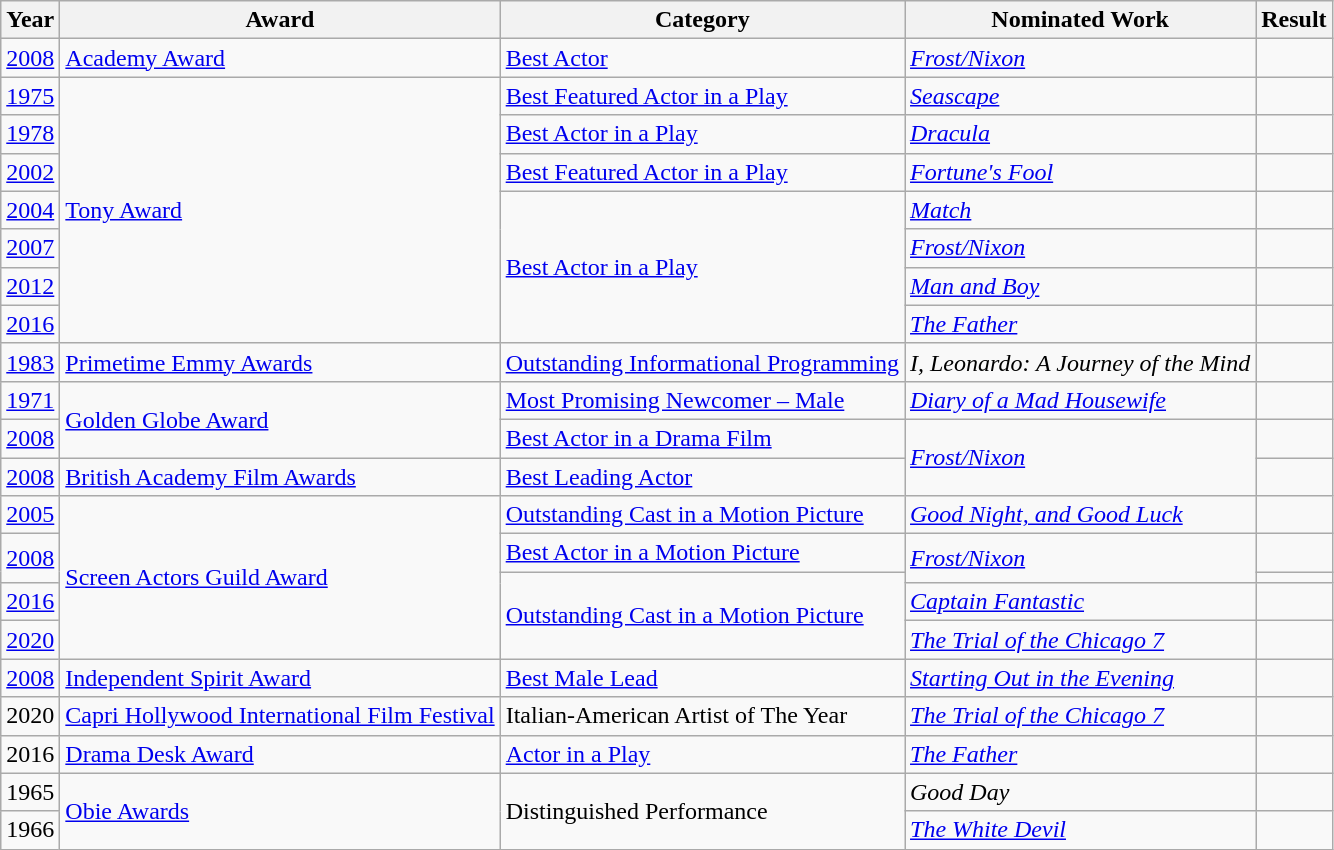<table class="wikitable sortable">
<tr>
<th>Year</th>
<th>Award</th>
<th>Category</th>
<th>Nominated Work</th>
<th>Result</th>
</tr>
<tr>
<td><a href='#'>2008</a></td>
<td><a href='#'>Academy Award</a></td>
<td><a href='#'>Best Actor</a></td>
<td><em><a href='#'>Frost/Nixon</a></em></td>
<td></td>
</tr>
<tr>
<td><a href='#'>1975</a></td>
<td rowspan=7><a href='#'>Tony Award</a></td>
<td><a href='#'>Best Featured Actor in a Play</a></td>
<td><em><a href='#'>Seascape</a></em></td>
<td></td>
</tr>
<tr>
<td><a href='#'>1978</a></td>
<td><a href='#'>Best Actor in a Play</a></td>
<td><em><a href='#'>Dracula</a></em></td>
<td></td>
</tr>
<tr>
<td><a href='#'>2002</a></td>
<td><a href='#'>Best Featured Actor in a Play</a></td>
<td><em><a href='#'>Fortune's Fool</a></em></td>
<td></td>
</tr>
<tr>
<td><a href='#'>2004</a></td>
<td rowspan=4><a href='#'>Best Actor in a Play</a></td>
<td><em><a href='#'>Match</a></em></td>
<td></td>
</tr>
<tr>
<td><a href='#'>2007</a></td>
<td><em><a href='#'>Frost/Nixon</a></em></td>
<td></td>
</tr>
<tr>
<td><a href='#'>2012</a></td>
<td><em><a href='#'>Man and Boy</a></em></td>
<td></td>
</tr>
<tr>
<td><a href='#'>2016</a></td>
<td><em><a href='#'>The Father</a></em></td>
<td></td>
</tr>
<tr>
<td><a href='#'>1983</a></td>
<td><a href='#'>Primetime Emmy Awards</a></td>
<td><a href='#'>Outstanding Informational Programming</a></td>
<td><em>I, Leonardo: A Journey of the Mind</em></td>
<td></td>
</tr>
<tr>
<td><a href='#'>1971</a></td>
<td rowspan=2><a href='#'>Golden Globe Award</a></td>
<td><a href='#'>Most Promising Newcomer – Male</a></td>
<td><em><a href='#'>Diary of a Mad Housewife</a></em></td>
<td></td>
</tr>
<tr>
<td><a href='#'>2008</a></td>
<td><a href='#'>Best Actor in a Drama Film</a></td>
<td rowspan=2><em><a href='#'>Frost/Nixon</a></em></td>
<td></td>
</tr>
<tr>
<td><a href='#'>2008</a></td>
<td><a href='#'>British Academy Film Awards</a></td>
<td><a href='#'>Best Leading Actor</a></td>
<td></td>
</tr>
<tr>
<td><a href='#'>2005</a></td>
<td rowspan=5><a href='#'>Screen Actors Guild Award</a></td>
<td><a href='#'>Outstanding Cast in a Motion Picture</a></td>
<td><em><a href='#'>Good Night, and Good Luck</a></em></td>
<td></td>
</tr>
<tr>
<td rowspan=2><a href='#'>2008</a></td>
<td><a href='#'>Best Actor in a Motion Picture</a></td>
<td rowspan=2><em><a href='#'>Frost/Nixon</a></em></td>
<td></td>
</tr>
<tr>
<td rowspan=3><a href='#'>Outstanding Cast in a Motion Picture</a></td>
<td></td>
</tr>
<tr>
<td><a href='#'>2016</a></td>
<td><em><a href='#'>Captain Fantastic</a></em></td>
<td></td>
</tr>
<tr>
<td><a href='#'>2020</a></td>
<td><em><a href='#'>The Trial of the Chicago 7</a></em></td>
<td></td>
</tr>
<tr>
<td><a href='#'>2008</a></td>
<td><a href='#'>Independent Spirit Award</a></td>
<td><a href='#'>Best Male Lead</a></td>
<td><em><a href='#'>Starting Out in the Evening</a></em></td>
<td></td>
</tr>
<tr>
<td>2020</td>
<td><a href='#'>Capri Hollywood International Film Festival</a></td>
<td>Italian-American Artist of The Year</td>
<td><em><a href='#'>The Trial of the Chicago 7</a></em></td>
<td></td>
</tr>
<tr>
<td>2016</td>
<td><a href='#'>Drama Desk Award</a></td>
<td><a href='#'>Actor in a Play</a></td>
<td><em><a href='#'>The Father</a></em></td>
<td></td>
</tr>
<tr>
<td>1965</td>
<td rowspan=2><a href='#'>Obie Awards</a></td>
<td rowspan="2">Distinguished Performance</td>
<td><em>Good Day</em></td>
<td></td>
</tr>
<tr>
<td>1966</td>
<td><em><a href='#'>The White Devil</a></em></td>
<td></td>
</tr>
</table>
